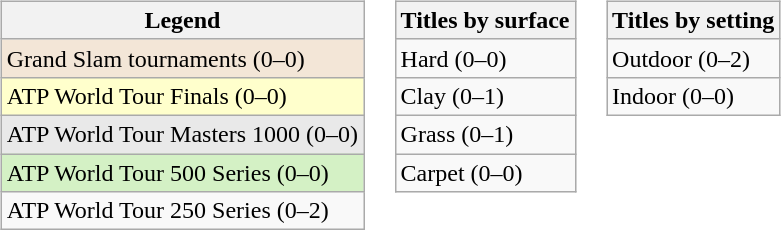<table>
<tr valign="top">
<td><br><table class="wikitable">
<tr>
<th>Legend</th>
</tr>
<tr style="background:#f3e6d7;">
<td>Grand Slam tournaments (0–0)</td>
</tr>
<tr style="background:#ffc;">
<td>ATP World Tour Finals (0–0)</td>
</tr>
<tr style="background:#e9e9e9;">
<td>ATP World Tour Masters 1000 (0–0)</td>
</tr>
<tr style="background:#d4f1c5;">
<td>ATP World Tour 500 Series (0–0)</td>
</tr>
<tr>
<td>ATP World Tour 250 Series (0–2)</td>
</tr>
</table>
</td>
<td><br><table class="wikitable">
<tr>
<th>Titles by surface</th>
</tr>
<tr>
<td>Hard (0–0)</td>
</tr>
<tr>
<td>Clay (0–1)</td>
</tr>
<tr>
<td>Grass (0–1)</td>
</tr>
<tr>
<td>Carpet (0–0)</td>
</tr>
</table>
</td>
<td><br><table class="wikitable">
<tr>
<th>Titles by setting</th>
</tr>
<tr>
<td>Outdoor (0–2)</td>
</tr>
<tr>
<td>Indoor (0–0)</td>
</tr>
</table>
</td>
</tr>
</table>
